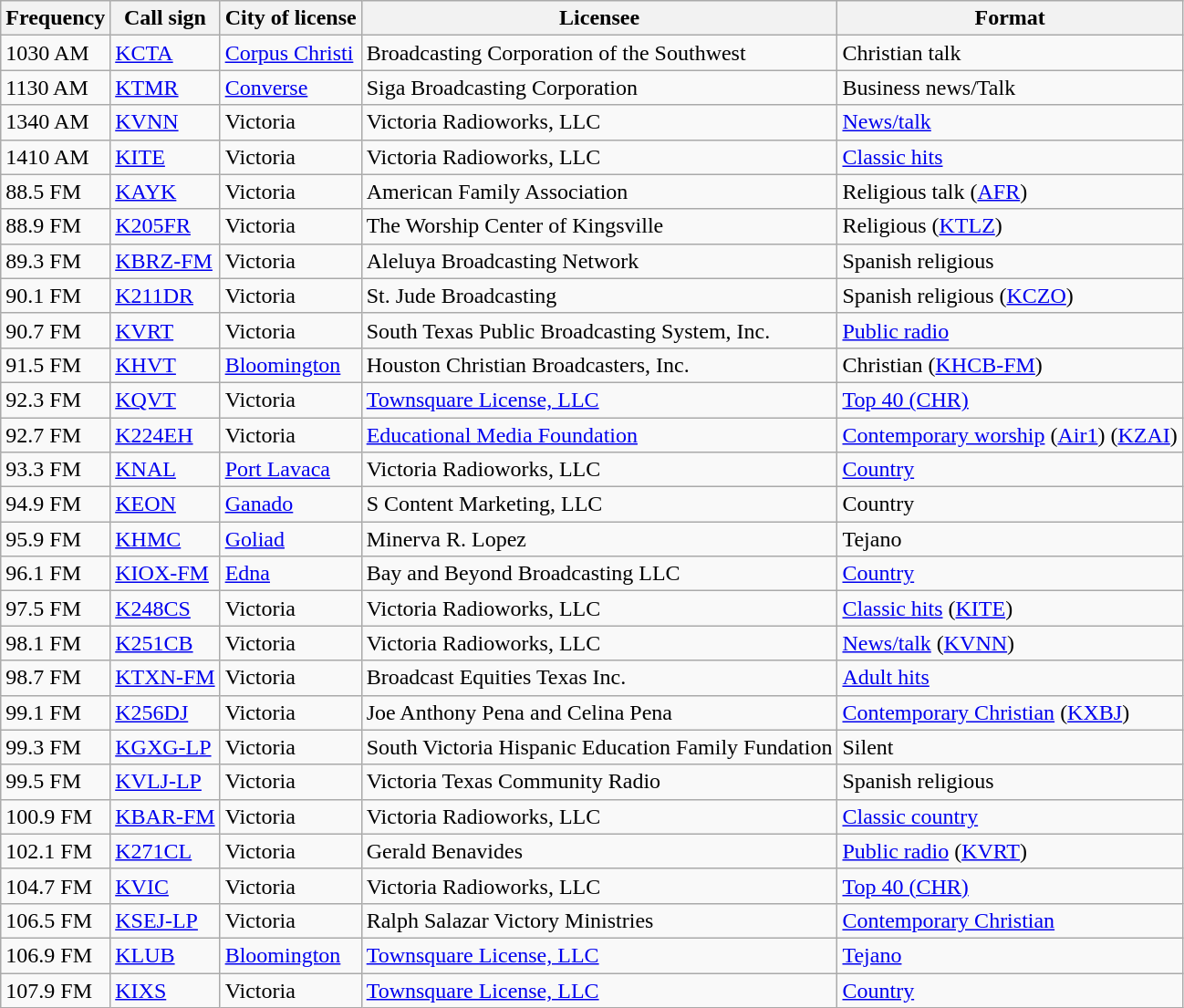<table class="wikitable sortable">
<tr>
<th data-sort-type="number">Frequency</th>
<th>Call sign</th>
<th>City of license</th>
<th>Licensee</th>
<th>Format</th>
</tr>
<tr>
<td>1030 AM</td>
<td><a href='#'>KCTA</a></td>
<td><a href='#'>Corpus Christi</a></td>
<td>Broadcasting Corporation of the Southwest</td>
<td>Christian talk</td>
</tr>
<tr>
<td>1130 AM</td>
<td><a href='#'>KTMR</a></td>
<td><a href='#'>Converse</a></td>
<td>Siga Broadcasting Corporation</td>
<td>Business news/Talk</td>
</tr>
<tr>
<td>1340 AM</td>
<td><a href='#'>KVNN</a></td>
<td>Victoria</td>
<td>Victoria Radioworks, LLC</td>
<td><a href='#'>News/talk</a></td>
</tr>
<tr>
<td>1410 AM</td>
<td><a href='#'>KITE</a></td>
<td>Victoria</td>
<td>Victoria Radioworks, LLC</td>
<td><a href='#'>Classic hits</a></td>
</tr>
<tr>
<td>88.5 FM</td>
<td><a href='#'>KAYK</a></td>
<td>Victoria</td>
<td>American Family Association</td>
<td>Religious talk (<a href='#'>AFR</a>)</td>
</tr>
<tr>
<td>88.9 FM</td>
<td><a href='#'>K205FR</a></td>
<td>Victoria</td>
<td>The Worship Center of Kingsville</td>
<td>Religious (<a href='#'>KTLZ</a>)</td>
</tr>
<tr>
<td>89.3 FM</td>
<td><a href='#'>KBRZ-FM</a></td>
<td>Victoria</td>
<td>Aleluya Broadcasting Network</td>
<td>Spanish religious</td>
</tr>
<tr>
<td>90.1 FM</td>
<td><a href='#'>K211DR</a></td>
<td>Victoria</td>
<td>St. Jude Broadcasting</td>
<td>Spanish religious (<a href='#'>KCZO</a>)</td>
</tr>
<tr>
<td>90.7 FM</td>
<td><a href='#'>KVRT</a></td>
<td>Victoria</td>
<td>South Texas Public Broadcasting System, Inc.</td>
<td><a href='#'>Public radio</a></td>
</tr>
<tr>
<td>91.5 FM</td>
<td><a href='#'>KHVT</a></td>
<td><a href='#'>Bloomington</a></td>
<td>Houston Christian Broadcasters, Inc.</td>
<td>Christian (<a href='#'>KHCB-FM</a>)</td>
</tr>
<tr>
<td>92.3 FM</td>
<td><a href='#'>KQVT</a></td>
<td>Victoria</td>
<td><a href='#'>Townsquare License, LLC</a></td>
<td><a href='#'>Top 40 (CHR)</a></td>
</tr>
<tr>
<td>92.7 FM</td>
<td><a href='#'>K224EH</a></td>
<td>Victoria</td>
<td><a href='#'>Educational Media Foundation</a></td>
<td><a href='#'>Contemporary worship</a> (<a href='#'>Air1</a>) (<a href='#'>KZAI</a>)</td>
</tr>
<tr>
<td>93.3 FM</td>
<td><a href='#'>KNAL</a></td>
<td><a href='#'>Port Lavaca</a></td>
<td>Victoria Radioworks, LLC</td>
<td><a href='#'>Country</a></td>
</tr>
<tr>
<td>94.9 FM</td>
<td><a href='#'>KEON</a></td>
<td><a href='#'>Ganado</a></td>
<td>S Content Marketing, LLC</td>
<td>Country</td>
</tr>
<tr>
<td>95.9 FM</td>
<td><a href='#'>KHMC</a></td>
<td><a href='#'>Goliad</a></td>
<td>Minerva R. Lopez</td>
<td>Tejano</td>
</tr>
<tr>
<td>96.1 FM</td>
<td><a href='#'>KIOX-FM</a></td>
<td><a href='#'>Edna</a></td>
<td>Bay and Beyond Broadcasting LLC</td>
<td><a href='#'>Country</a></td>
</tr>
<tr>
<td>97.5 FM</td>
<td><a href='#'>K248CS</a></td>
<td>Victoria</td>
<td>Victoria Radioworks, LLC</td>
<td><a href='#'>Classic hits</a> (<a href='#'>KITE</a>)</td>
</tr>
<tr>
<td>98.1 FM</td>
<td><a href='#'>K251CB</a></td>
<td>Victoria</td>
<td>Victoria Radioworks, LLC</td>
<td><a href='#'>News/talk</a> (<a href='#'>KVNN</a>)</td>
</tr>
<tr>
<td>98.7 FM</td>
<td><a href='#'>KTXN-FM</a></td>
<td>Victoria</td>
<td>Broadcast Equities Texas Inc.</td>
<td><a href='#'>Adult hits</a></td>
</tr>
<tr>
<td>99.1 FM</td>
<td><a href='#'>K256DJ</a></td>
<td>Victoria</td>
<td>Joe Anthony Pena and Celina Pena</td>
<td><a href='#'>Contemporary Christian</a> (<a href='#'>KXBJ</a>)</td>
</tr>
<tr>
<td>99.3 FM</td>
<td><a href='#'>KGXG-LP</a></td>
<td>Victoria</td>
<td>South Victoria Hispanic Education Family Fundation</td>
<td>Silent</td>
</tr>
<tr>
<td>99.5 FM</td>
<td><a href='#'>KVLJ-LP</a></td>
<td>Victoria</td>
<td>Victoria Texas Community Radio</td>
<td>Spanish religious</td>
</tr>
<tr>
<td>100.9 FM</td>
<td><a href='#'>KBAR-FM</a></td>
<td>Victoria</td>
<td>Victoria Radioworks, LLC</td>
<td><a href='#'>Classic country</a></td>
</tr>
<tr>
<td>102.1 FM</td>
<td><a href='#'>K271CL</a></td>
<td>Victoria</td>
<td>Gerald Benavides</td>
<td><a href='#'>Public radio</a> (<a href='#'>KVRT</a>)</td>
</tr>
<tr>
<td>104.7 FM</td>
<td><a href='#'>KVIC</a></td>
<td>Victoria</td>
<td>Victoria Radioworks, LLC</td>
<td><a href='#'>Top 40 (CHR)</a></td>
</tr>
<tr>
<td>106.5 FM</td>
<td><a href='#'>KSEJ-LP</a></td>
<td>Victoria</td>
<td>Ralph Salazar Victory Ministries</td>
<td><a href='#'>Contemporary Christian</a></td>
</tr>
<tr>
<td>106.9 FM</td>
<td><a href='#'>KLUB</a></td>
<td><a href='#'>Bloomington</a></td>
<td><a href='#'>Townsquare License, LLC</a></td>
<td><a href='#'>Tejano</a></td>
</tr>
<tr>
<td>107.9 FM</td>
<td><a href='#'>KIXS</a></td>
<td>Victoria</td>
<td><a href='#'>Townsquare License, LLC</a></td>
<td><a href='#'>Country</a></td>
</tr>
</table>
